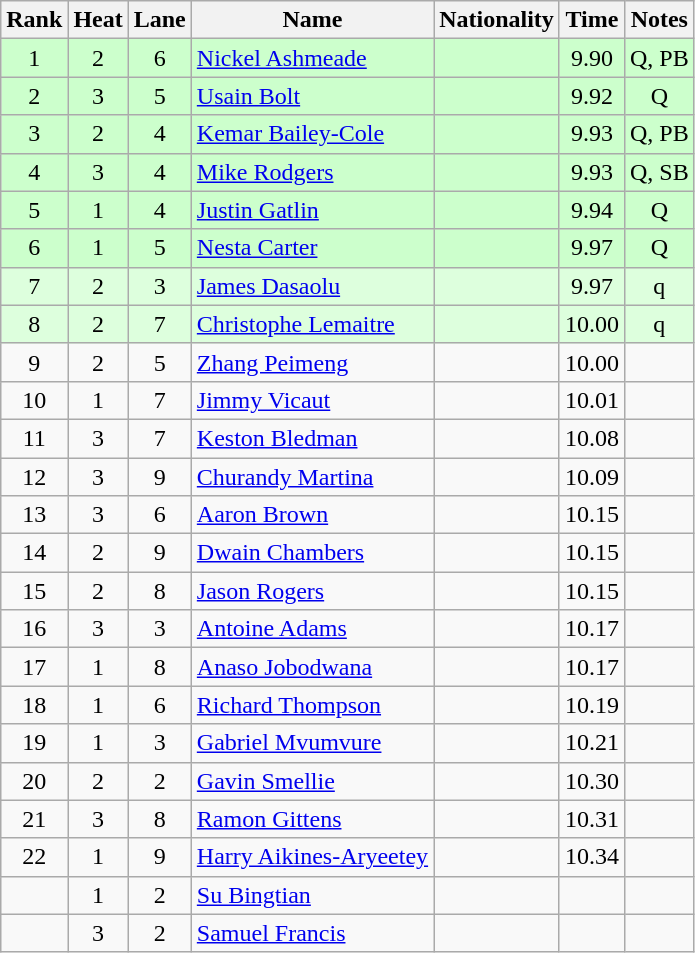<table class="wikitable sortable" style="text-align:center">
<tr>
<th>Rank</th>
<th>Heat</th>
<th>Lane</th>
<th>Name</th>
<th>Nationality</th>
<th>Time</th>
<th>Notes</th>
</tr>
<tr bgcolor=ccffcc>
<td>1</td>
<td>2</td>
<td>6</td>
<td align=left><a href='#'>Nickel Ashmeade</a></td>
<td align=left></td>
<td>9.90</td>
<td>Q, PB</td>
</tr>
<tr bgcolor=ccffcc>
<td>2</td>
<td>3</td>
<td>5</td>
<td align=left><a href='#'>Usain Bolt</a></td>
<td align=left></td>
<td>9.92</td>
<td>Q</td>
</tr>
<tr bgcolor=ccffcc>
<td>3</td>
<td>2</td>
<td>4</td>
<td align=left><a href='#'>Kemar Bailey-Cole</a></td>
<td align=left></td>
<td>9.93</td>
<td>Q, PB</td>
</tr>
<tr bgcolor=ccffcc>
<td>4</td>
<td>3</td>
<td>4</td>
<td align=left><a href='#'>Mike Rodgers</a></td>
<td align=left></td>
<td>9.93</td>
<td>Q, SB</td>
</tr>
<tr bgcolor=ccffcc>
<td>5</td>
<td>1</td>
<td>4</td>
<td align=left><a href='#'>Justin Gatlin</a></td>
<td align=left></td>
<td>9.94</td>
<td>Q</td>
</tr>
<tr bgcolor=ccffcc>
<td>6</td>
<td>1</td>
<td>5</td>
<td align=left><a href='#'>Nesta Carter</a></td>
<td align=left></td>
<td>9.97</td>
<td>Q</td>
</tr>
<tr bgcolor=ddffdd>
<td>7</td>
<td>2</td>
<td>3</td>
<td align=left><a href='#'>James Dasaolu</a></td>
<td align=left></td>
<td>9.97</td>
<td>q</td>
</tr>
<tr bgcolor=ddffdd>
<td>8</td>
<td>2</td>
<td>7</td>
<td align=left><a href='#'>Christophe Lemaitre</a></td>
<td align=left></td>
<td>10.00</td>
<td>q</td>
</tr>
<tr>
<td>9</td>
<td>2</td>
<td>5</td>
<td align=left><a href='#'>Zhang Peimeng</a></td>
<td align=left></td>
<td>10.00</td>
<td></td>
</tr>
<tr>
<td>10</td>
<td>1</td>
<td>7</td>
<td align=left><a href='#'>Jimmy Vicaut</a></td>
<td align=left></td>
<td>10.01</td>
<td></td>
</tr>
<tr>
<td>11</td>
<td>3</td>
<td>7</td>
<td align=left><a href='#'>Keston Bledman</a></td>
<td align=left></td>
<td>10.08</td>
<td></td>
</tr>
<tr>
<td>12</td>
<td>3</td>
<td>9</td>
<td align=left><a href='#'>Churandy Martina</a></td>
<td align=left></td>
<td>10.09</td>
<td></td>
</tr>
<tr>
<td>13</td>
<td>3</td>
<td>6</td>
<td align=left><a href='#'>Aaron Brown</a></td>
<td align=left></td>
<td>10.15</td>
<td></td>
</tr>
<tr>
<td>14</td>
<td>2</td>
<td>9</td>
<td align=left><a href='#'>Dwain Chambers</a></td>
<td align=left></td>
<td>10.15</td>
<td></td>
</tr>
<tr>
<td>15</td>
<td>2</td>
<td>8</td>
<td align=left><a href='#'>Jason Rogers</a></td>
<td align=left></td>
<td>10.15</td>
<td></td>
</tr>
<tr>
<td>16</td>
<td>3</td>
<td>3</td>
<td align=left><a href='#'>Antoine Adams</a></td>
<td align=left></td>
<td>10.17</td>
<td></td>
</tr>
<tr>
<td>17</td>
<td>1</td>
<td>8</td>
<td align=left><a href='#'>Anaso Jobodwana</a></td>
<td align=left></td>
<td>10.17</td>
<td></td>
</tr>
<tr>
<td>18</td>
<td>1</td>
<td>6</td>
<td align=left><a href='#'>Richard Thompson</a></td>
<td align=left></td>
<td>10.19</td>
<td></td>
</tr>
<tr>
<td>19</td>
<td>1</td>
<td>3</td>
<td align=left><a href='#'>Gabriel Mvumvure</a></td>
<td align=left></td>
<td>10.21</td>
<td></td>
</tr>
<tr>
<td>20</td>
<td>2</td>
<td>2</td>
<td align=left><a href='#'>Gavin Smellie</a></td>
<td align=left></td>
<td>10.30</td>
<td></td>
</tr>
<tr>
<td>21</td>
<td>3</td>
<td>8</td>
<td align=left><a href='#'>Ramon Gittens</a></td>
<td align=left></td>
<td>10.31</td>
<td></td>
</tr>
<tr>
<td>22</td>
<td>1</td>
<td>9</td>
<td align=left><a href='#'>Harry Aikines-Aryeetey</a></td>
<td align=left></td>
<td>10.34</td>
<td></td>
</tr>
<tr>
<td></td>
<td>1</td>
<td>2</td>
<td align=left><a href='#'>Su Bingtian</a></td>
<td align=left></td>
<td></td>
<td></td>
</tr>
<tr>
<td></td>
<td>3</td>
<td>2</td>
<td align=left><a href='#'>Samuel Francis</a></td>
<td align=left></td>
<td></td>
<td></td>
</tr>
</table>
